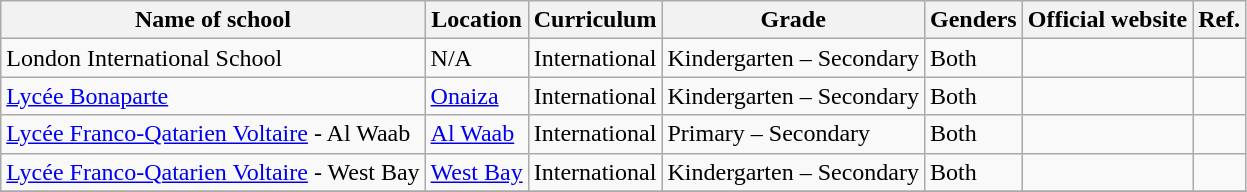<table class="wikitable">
<tr>
<th>Name of school</th>
<th>Location</th>
<th>Curriculum</th>
<th>Grade</th>
<th>Genders</th>
<th>Official website</th>
<th>Ref.</th>
</tr>
<tr>
<td>London International School</td>
<td>N/A</td>
<td>International</td>
<td>Kindergarten – Secondary</td>
<td>Both</td>
<td></td>
<td></td>
</tr>
<tr>
<td><a href='#'>Lycée Bonaparte</a></td>
<td><a href='#'>Onaiza</a></td>
<td>International</td>
<td>Kindergarten – Secondary</td>
<td>Both</td>
<td></td>
<td></td>
</tr>
<tr>
<td><a href='#'>Lycée Franco-Qatarien Voltaire</a> - Al Waab</td>
<td><a href='#'>Al Waab</a></td>
<td>International</td>
<td>Primary – Secondary</td>
<td>Both</td>
<td></td>
<td></td>
</tr>
<tr>
<td><a href='#'>Lycée Franco-Qatarien Voltaire</a> - West Bay</td>
<td><a href='#'>West Bay</a></td>
<td>International</td>
<td>Kindergarten – Secondary</td>
<td>Both</td>
<td></td>
<td></td>
</tr>
<tr>
</tr>
</table>
